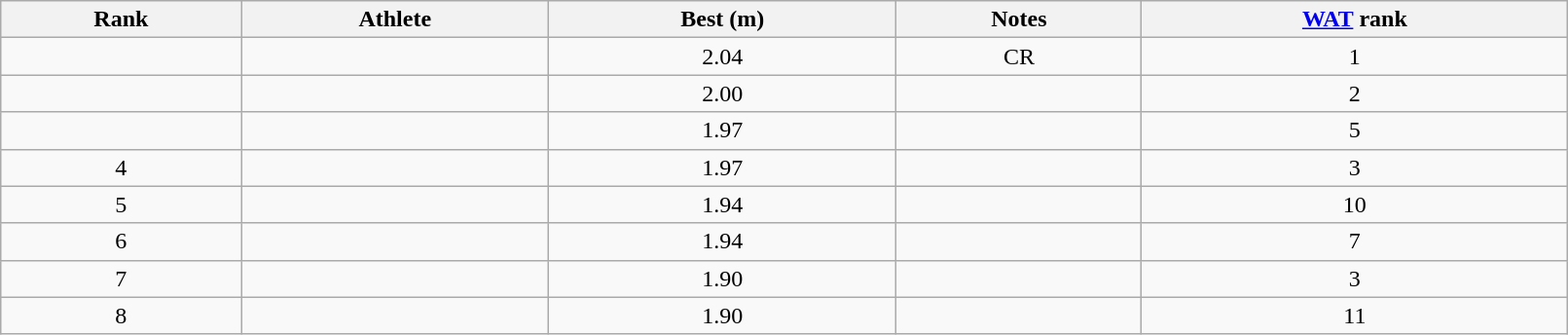<table class="wikitable"  width=85%>
<tr>
<th>Rank</th>
<th>Athlete</th>
<th>Best (m)</th>
<th>Notes</th>
<th><a href='#'>WAT</a> rank</th>
</tr>
<tr align="center">
<td></td>
<td align="left"></td>
<td>2.04</td>
<td>CR</td>
<td>1</td>
</tr>
<tr align="center">
<td></td>
<td align="left"></td>
<td>2.00</td>
<td></td>
<td>2</td>
</tr>
<tr align="center">
<td></td>
<td align="left"></td>
<td>1.97</td>
<td></td>
<td>5</td>
</tr>
<tr align="center">
<td>4</td>
<td align="left"></td>
<td>1.97</td>
<td></td>
<td>3</td>
</tr>
<tr align="center">
<td>5</td>
<td align="left"></td>
<td>1.94</td>
<td></td>
<td>10</td>
</tr>
<tr align="center">
<td>6</td>
<td align="left"></td>
<td>1.94</td>
<td></td>
<td>7</td>
</tr>
<tr align="center">
<td>7</td>
<td align="left"></td>
<td>1.90</td>
<td></td>
<td>3</td>
</tr>
<tr align="center">
<td>8</td>
<td align="left"></td>
<td>1.90</td>
<td></td>
<td>11</td>
</tr>
</table>
